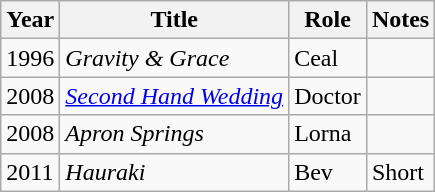<table class="wikitable sortable">
<tr>
<th>Year</th>
<th>Title</th>
<th>Role</th>
<th class="unsortable">Notes</th>
</tr>
<tr>
<td>1996</td>
<td><em>Gravity & Grace</em></td>
<td>Ceal</td>
<td></td>
</tr>
<tr>
<td>2008</td>
<td><em><a href='#'>Second Hand Wedding</a></em></td>
<td>Doctor</td>
<td></td>
</tr>
<tr>
<td>2008</td>
<td><em>Apron Springs</em></td>
<td>Lorna</td>
<td></td>
</tr>
<tr>
<td>2011</td>
<td><em>Hauraki</em></td>
<td>Bev</td>
<td>Short</td>
</tr>
</table>
